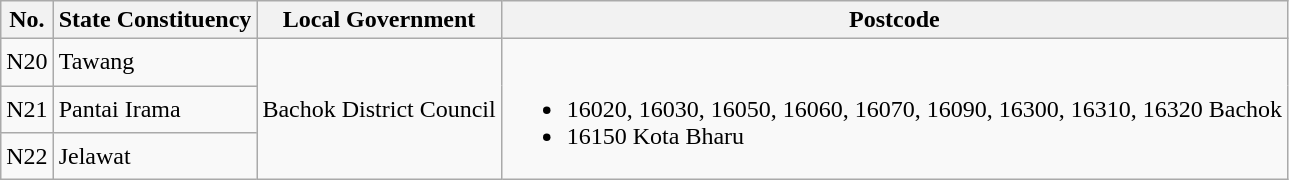<table class="wikitable">
<tr>
<th>No.</th>
<th>State Constituency</th>
<th>Local Government</th>
<th>Postcode</th>
</tr>
<tr>
<td>N20</td>
<td>Tawang</td>
<td rowspan="3">Bachok District Council</td>
<td rowspan="3"><br><ul><li>16020, 16030, 16050, 16060, 16070, 16090, 16300, 16310, 16320 Bachok</li><li>16150 Kota Bharu</li></ul></td>
</tr>
<tr>
<td>N21</td>
<td>Pantai Irama</td>
</tr>
<tr>
<td>N22</td>
<td>Jelawat</td>
</tr>
</table>
